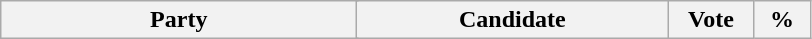<table class="wikitable centre" border="1">
<tr>
<th bgcolor="#DDDDFF" width="230px" colspan="2">Party</th>
<th bgcolor="#DDDDFF" width="200px">Candidate</th>
<th bgcolor="#DDDDFF" width="50px">Vote</th>
<th bgcolor="#DDDDFF" width="30px">%<br>

  


</th>
</tr>
</table>
